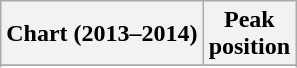<table class="wikitable sortable">
<tr>
<th align="left">Chart (2013–2014)</th>
<th align="center">Peak<br>position</th>
</tr>
<tr>
</tr>
<tr>
</tr>
<tr>
</tr>
</table>
